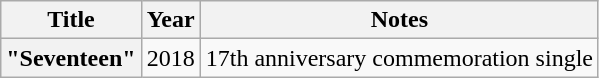<table class="wikitable plainrowheaders" style="text-align:center;">
<tr>
<th scope="col">Title</th>
<th scope="col">Year</th>
<th scope="col">Notes</th>
</tr>
<tr>
<th scope="row">"Seventeen"</th>
<td>2018</td>
<td>17th anniversary commemoration single</td>
</tr>
</table>
